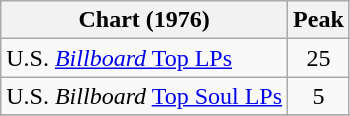<table class="wikitable">
<tr>
<th>Chart (1976)</th>
<th>Peak<br></th>
</tr>
<tr>
<td>U.S. <a href='#'><em>Billboard</em> Top LPs</a></td>
<td align="center">25</td>
</tr>
<tr>
<td>U.S. <em>Billboard</em> <a href='#'>Top Soul LPs</a></td>
<td align="center">5</td>
</tr>
<tr>
</tr>
</table>
